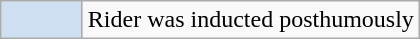<table class="wikitable">
<tr>
<td style="text-align:center; width:47px; background:#CEDFF2;"></td>
<td>Rider was inducted posthumously</td>
</tr>
</table>
